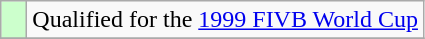<table class="wikitable" style="text-align: left;">
<tr>
<td width=10px bgcolor=#ccffcc></td>
<td>Qualified for the <a href='#'>1999 FIVB World Cup</a></td>
</tr>
<tr>
</tr>
</table>
